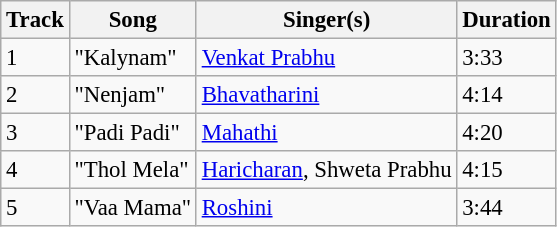<table class="wikitable" style="font-size:95%;">
<tr>
<th>Track</th>
<th>Song</th>
<th>Singer(s)</th>
<th>Duration</th>
</tr>
<tr>
<td>1</td>
<td>"Kalynam"</td>
<td><a href='#'>Venkat Prabhu</a></td>
<td>3:33</td>
</tr>
<tr>
<td>2</td>
<td>"Nenjam"</td>
<td><a href='#'>Bhavatharini</a></td>
<td>4:14</td>
</tr>
<tr>
<td>3</td>
<td>"Padi Padi"</td>
<td><a href='#'>Mahathi</a></td>
<td>4:20</td>
</tr>
<tr>
<td>4</td>
<td>"Thol Mela"</td>
<td><a href='#'>Haricharan</a>, Shweta Prabhu</td>
<td>4:15</td>
</tr>
<tr>
<td>5</td>
<td>"Vaa Mama"</td>
<td><a href='#'>Roshini</a></td>
<td>3:44</td>
</tr>
</table>
